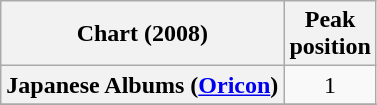<table class="wikitable sortable plainrowheaders" style="text-align:center">
<tr>
<th scope="col">Chart (2008)</th>
<th scope="col">Peak<br>position</th>
</tr>
<tr>
<th scope="row">Japanese Albums (<a href='#'>Oricon</a>)</th>
<td>1</td>
</tr>
<tr>
</tr>
</table>
